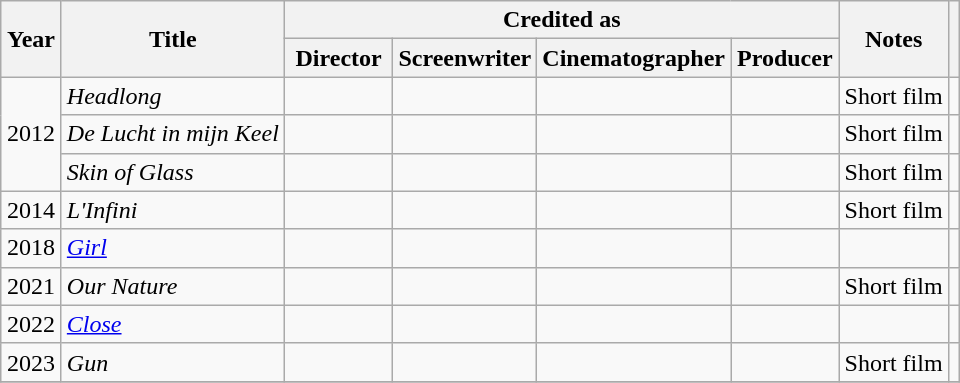<table class="wikitable sortable">
<tr>
<th rowspan="2" width="33">Year</th>
<th rowspan="2">Title</th>
<th colspan="4">Credited as</th>
<th rowspan="2" class="unsortable">Notes</th>
<th rowspan="2" class="unsortable"></th>
</tr>
<tr>
<th width=65>Director</th>
<th width=65>Screenwriter</th>
<th width=65>Cinematographer</th>
<th width=65>Producer</th>
</tr>
<tr>
<td align="center" rowspan="3">2012</td>
<td align="left"><em>Headlong</em></td>
<td></td>
<td></td>
<td></td>
<td></td>
<td>Short film</td>
<td></td>
</tr>
<tr>
<td align="left"><em>De Lucht in mijn Keel</em></td>
<td></td>
<td></td>
<td></td>
<td></td>
<td>Short film</td>
<td></td>
</tr>
<tr>
<td align="left"><em>Skin of Glass</em></td>
<td></td>
<td></td>
<td></td>
<td></td>
<td>Short film</td>
<td></td>
</tr>
<tr>
<td align="center">2014</td>
<td><em>L'Infini</em></td>
<td></td>
<td></td>
<td></td>
<td></td>
<td>Short film</td>
<td></td>
</tr>
<tr>
<td align="center">2018</td>
<td><em><a href='#'>Girl</a></em></td>
<td></td>
<td></td>
<td></td>
<td></td>
<td></td>
<td></td>
</tr>
<tr>
<td align="center">2021</td>
<td><em>Our Nature</em></td>
<td></td>
<td></td>
<td></td>
<td></td>
<td>Short film</td>
<td></td>
</tr>
<tr>
<td align="center">2022</td>
<td><em><a href='#'>Close</a></em></td>
<td></td>
<td></td>
<td></td>
<td></td>
<td></td>
<td></td>
</tr>
<tr>
<td align="center">2023</td>
<td><em>Gun</em></td>
<td></td>
<td></td>
<td></td>
<td></td>
<td>Short film</td>
<td></td>
</tr>
<tr>
</tr>
</table>
